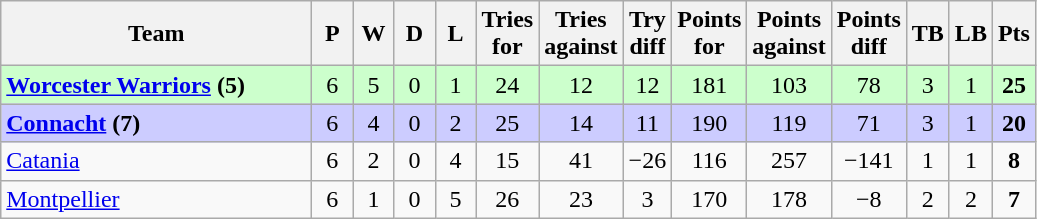<table class="wikitable" style="text-align: center;">
<tr>
<th width="200">Team</th>
<th width="20">P</th>
<th width="20">W</th>
<th width="20">D</th>
<th width="20">L</th>
<th width="20">Tries for</th>
<th width="20">Tries against</th>
<th width="20">Try diff</th>
<th width="20">Points for</th>
<th width="20">Points against</th>
<th width="25">Points diff</th>
<th width="20">TB</th>
<th width="20">LB</th>
<th width="20">Pts</th>
</tr>
<tr bgcolor="#ccffcc">
<td align="left"> <strong><a href='#'>Worcester Warriors</a> (5)</strong></td>
<td>6</td>
<td>5</td>
<td>0</td>
<td>1</td>
<td>24</td>
<td>12</td>
<td>12</td>
<td>181</td>
<td>103</td>
<td>78</td>
<td>3</td>
<td>1</td>
<td><strong>25</strong></td>
</tr>
<tr bgcolor="#ccccff">
<td align="left"> <strong><a href='#'>Connacht</a> (7)</strong></td>
<td>6</td>
<td>4</td>
<td>0</td>
<td>2</td>
<td>25</td>
<td>14</td>
<td>11</td>
<td>190</td>
<td>119</td>
<td>71</td>
<td>3</td>
<td>1</td>
<td><strong>20</strong></td>
</tr>
<tr>
<td align="left"> <a href='#'>Catania</a></td>
<td>6</td>
<td>2</td>
<td>0</td>
<td>4</td>
<td>15</td>
<td>41</td>
<td>−26</td>
<td>116</td>
<td>257</td>
<td>−141</td>
<td>1</td>
<td>1</td>
<td><strong>8</strong></td>
</tr>
<tr>
<td align="left"> <a href='#'>Montpellier</a></td>
<td>6</td>
<td>1</td>
<td>0</td>
<td>5</td>
<td>26</td>
<td>23</td>
<td>3</td>
<td>170</td>
<td>178</td>
<td>−8</td>
<td>2</td>
<td>2</td>
<td><strong>7</strong></td>
</tr>
</table>
